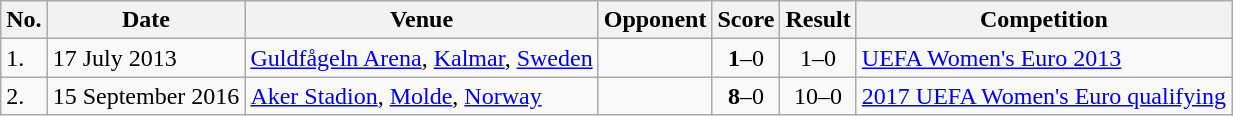<table class="wikitable">
<tr>
<th>No.</th>
<th>Date</th>
<th>Venue</th>
<th>Opponent</th>
<th>Score</th>
<th>Result</th>
<th>Competition</th>
</tr>
<tr>
<td>1.</td>
<td>17 July 2013</td>
<td><a href='#'>Guldfågeln Arena</a>, <a href='#'>Kalmar</a>, <a href='#'>Sweden</a></td>
<td></td>
<td align=center><strong>1</strong>–0</td>
<td align=center>1–0</td>
<td><a href='#'>UEFA Women's Euro 2013</a></td>
</tr>
<tr>
<td>2.</td>
<td>15 September 2016</td>
<td><a href='#'>Aker Stadion</a>, <a href='#'>Molde</a>, <a href='#'>Norway</a></td>
<td></td>
<td align=center><strong>8</strong>–0</td>
<td align=center>10–0</td>
<td><a href='#'>2017 UEFA Women's Euro qualifying</a></td>
</tr>
</table>
